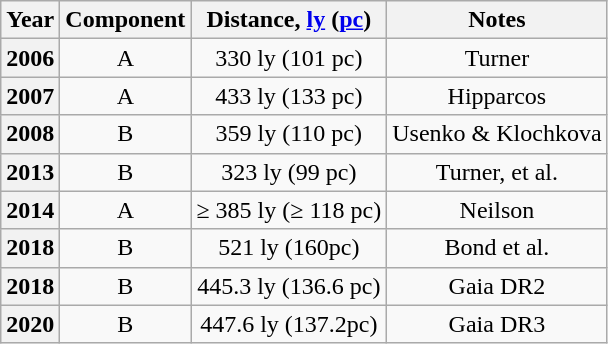<table class="wikitable plainrowheaders" style="margin-right: 0; margin-left: 1em; text-align: center;">
<tr>
<th scope="col">Year</th>
<th scope="col">Component</th>
<th scope="col">Distance, <a href='#'>ly</a> (<a href='#'>pc</a>)</th>
<th scope="col">Notes</th>
</tr>
<tr>
<th scope="row">2006</th>
<td>A</td>
<td>330 ly (101 pc)</td>
<td>Turner</td>
</tr>
<tr>
<th scope="row">2007</th>
<td>A</td>
<td>433 ly (133 pc)</td>
<td>Hipparcos</td>
</tr>
<tr>
<th scope="row">2008</th>
<td>B</td>
<td>359 ly (110 pc)</td>
<td>Usenko & Klochkova</td>
</tr>
<tr>
<th scope="row">2013</th>
<td>B</td>
<td>323 ly (99 pc)</td>
<td>Turner, et al.</td>
</tr>
<tr>
<th scope="row">2014</th>
<td>A</td>
<td>≥ 385 ly (≥ 118 pc)</td>
<td>Neilson</td>
</tr>
<tr>
<th scope="row">2018</th>
<td>B</td>
<td>521 ly (160pc)</td>
<td>Bond et al.</td>
</tr>
<tr>
<th scope="row">2018</th>
<td>B</td>
<td>445.3 ly (136.6 pc)</td>
<td>Gaia DR2</td>
</tr>
<tr>
<th scope="row">2020</th>
<td>B</td>
<td>447.6 ly (137.2pc)</td>
<td>Gaia DR3</td>
</tr>
</table>
